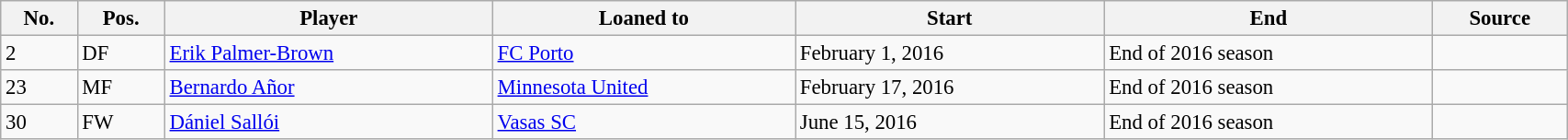<table class="wikitable sortable" style="width:90%; text-align:center; font-size:95%; text-align:left;">
<tr>
<th><strong>No.</strong></th>
<th><strong>Pos.</strong></th>
<th><strong>Player</strong></th>
<th><strong>Loaned to</strong></th>
<th><strong>Start</strong></th>
<th><strong>End</strong></th>
<th><strong>Source</strong></th>
</tr>
<tr>
<td>2</td>
<td>DF</td>
<td> <a href='#'>Erik Palmer-Brown</a></td>
<td> <a href='#'>FC Porto</a></td>
<td>February 1, 2016</td>
<td>End of 2016 season</td>
<td></td>
</tr>
<tr>
<td>23</td>
<td>MF</td>
<td> <a href='#'>Bernardo Añor</a></td>
<td> <a href='#'>Minnesota United</a></td>
<td>February 17, 2016</td>
<td>End of 2016 season</td>
<td></td>
</tr>
<tr>
<td>30</td>
<td>FW</td>
<td> <a href='#'>Dániel Sallói</a></td>
<td> <a href='#'>Vasas SC</a></td>
<td>June 15, 2016</td>
<td>End of 2016 season</td>
<td></td>
</tr>
</table>
